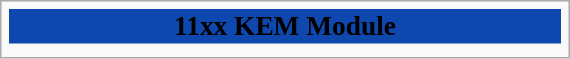<table class="infobox" style="width: 25em; font-size: 95%;">
<tr ! colspan="2" bgcolor="#0E48AF">
<td colspan="2" style="text-align:center; font-size:larger;"><span><strong>11xx KEM Module</strong></span></td>
</tr>
<tr>
<td style="text-align:center;" colspan="2"></td>
</tr>
</table>
